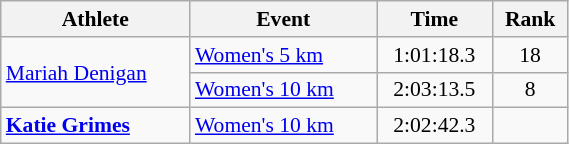<table class="wikitable" style="text-align:center; font-size:90%; width:30%;">
<tr>
<th>Athlete</th>
<th>Event</th>
<th>Time</th>
<th>Rank</th>
</tr>
<tr>
<td align=left rowspan=2><a href='#'>Mariah Denigan</a></td>
<td align=left><a href='#'>Women's 5 km</a></td>
<td>1:01:18.3</td>
<td>18</td>
</tr>
<tr>
<td align=left><a href='#'>Women's 10 km</a></td>
<td>2:03:13.5</td>
<td>8</td>
</tr>
<tr>
<td align=left><strong><a href='#'>Katie Grimes</a></strong></td>
<td align=left><a href='#'>Women's 10 km</a></td>
<td>2:02:42.3</td>
<td></td>
</tr>
</table>
